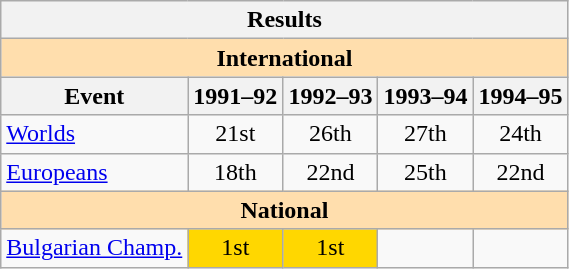<table class="wikitable" style="text-align:center">
<tr>
<th colspan=6 align=center><strong>Results</strong></th>
</tr>
<tr>
<th style="background-color: #ffdead; " colspan=6 align=center><strong>International</strong></th>
</tr>
<tr>
<th>Event</th>
<th>1991–92</th>
<th>1992–93</th>
<th>1993–94</th>
<th>1994–95</th>
</tr>
<tr>
<td align=left><a href='#'>Worlds</a></td>
<td>21st</td>
<td>26th</td>
<td>27th</td>
<td>24th</td>
</tr>
<tr>
<td align=left><a href='#'>Europeans</a></td>
<td>18th</td>
<td>22nd</td>
<td>25th</td>
<td>22nd</td>
</tr>
<tr>
<th style="background-color: #ffdead; " colspan=6 align=center><strong>National</strong></th>
</tr>
<tr>
<td align=left><a href='#'>Bulgarian Champ.</a></td>
<td bgcolor=gold>1st</td>
<td bgcolor=gold>1st</td>
<td></td>
<td></td>
</tr>
</table>
